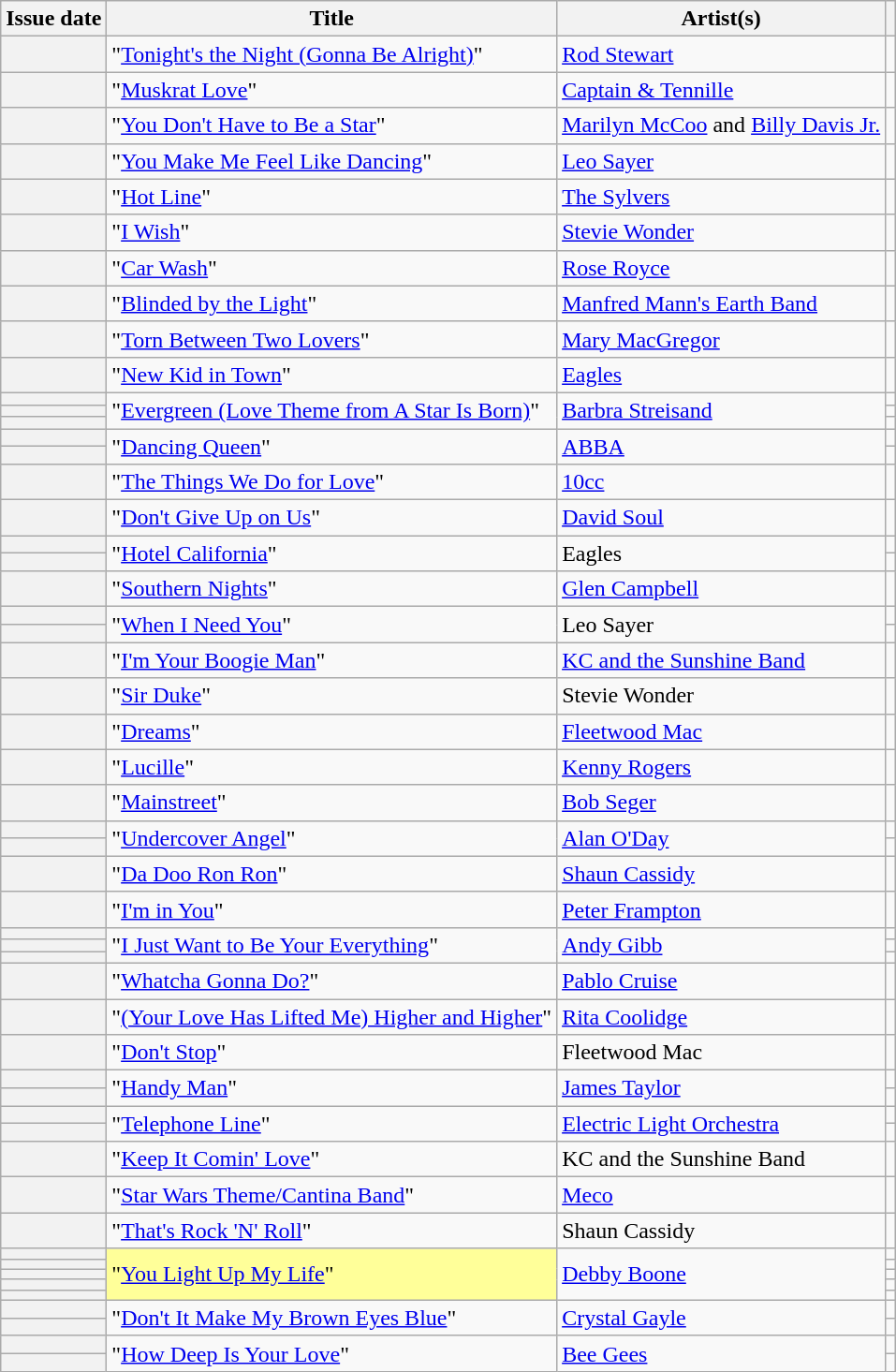<table class="wikitable sortable plainrowheaders">
<tr>
<th scope=col>Issue date</th>
<th scope=col>Title</th>
<th scope=col>Artist(s)</th>
<th scope=col class=unsortable></th>
</tr>
<tr>
<th scope=row> </th>
<td>"<a href='#'>Tonight's the Night (Gonna Be Alright)</a>"</td>
<td><a href='#'>Rod Stewart</a></td>
<td align=center></td>
</tr>
<tr>
<th scope=row></th>
<td>"<a href='#'>Muskrat Love</a>"</td>
<td><a href='#'>Captain & Tennille</a></td>
<td align=center></td>
</tr>
<tr>
<th scope=row></th>
<td>"<a href='#'>You Don't Have to Be a Star</a>"</td>
<td><a href='#'>Marilyn McCoo</a> and <a href='#'>Billy Davis Jr.</a></td>
<td align=center></td>
</tr>
<tr>
<th scope=row></th>
<td>"<a href='#'>You Make Me Feel Like Dancing</a>"</td>
<td><a href='#'>Leo Sayer</a></td>
<td align=center></td>
</tr>
<tr>
<th scope=row></th>
<td>"<a href='#'>Hot Line</a>"</td>
<td><a href='#'>The Sylvers</a></td>
<td align=center></td>
</tr>
<tr>
<th scope=row></th>
<td>"<a href='#'>I Wish</a>"</td>
<td><a href='#'>Stevie Wonder</a></td>
<td align=center></td>
</tr>
<tr>
<th scope=row></th>
<td>"<a href='#'>Car Wash</a>"</td>
<td><a href='#'>Rose Royce</a></td>
<td align=center></td>
</tr>
<tr>
<th scope=row></th>
<td>"<a href='#'>Blinded by the Light</a>"</td>
<td><a href='#'>Manfred Mann's Earth Band</a></td>
<td align=center></td>
</tr>
<tr>
<th scope=row></th>
<td>"<a href='#'>Torn Between Two Lovers</a>"</td>
<td><a href='#'>Mary MacGregor</a></td>
<td align=center></td>
</tr>
<tr>
<th scope=row></th>
<td>"<a href='#'>New Kid in Town</a>"</td>
<td><a href='#'>Eagles</a></td>
<td align=center></td>
</tr>
<tr>
<th scope=row></th>
<td rowspan=3>"<a href='#'>Evergreen (Love Theme from A Star Is Born)</a>"</td>
<td rowspan=3><a href='#'>Barbra Streisand</a></td>
<td align=center></td>
</tr>
<tr>
<th scope=row></th>
<td align=center></td>
</tr>
<tr>
<th scope=row></th>
<td align=center></td>
</tr>
<tr>
<th scope=row></th>
<td rowspan=2>"<a href='#'>Dancing Queen</a>"</td>
<td rowspan=2><a href='#'>ABBA</a></td>
<td align=center></td>
</tr>
<tr>
<th scope=row></th>
<td align=center></td>
</tr>
<tr>
<th scope=row></th>
<td>"<a href='#'>The Things We Do for Love</a>"</td>
<td><a href='#'>10cc</a></td>
<td align=center></td>
</tr>
<tr>
<th scope=row></th>
<td>"<a href='#'>Don't Give Up on Us</a>"</td>
<td><a href='#'>David Soul</a></td>
<td align=center></td>
</tr>
<tr>
<th scope=row></th>
<td rowspan=2>"<a href='#'>Hotel California</a>"</td>
<td rowspan=2>Eagles</td>
<td align=center></td>
</tr>
<tr>
<th scope=row></th>
<td align=center></td>
</tr>
<tr>
<th scope=row></th>
<td>"<a href='#'>Southern Nights</a>"</td>
<td><a href='#'>Glen Campbell</a></td>
<td align=center></td>
</tr>
<tr>
<th scope=row></th>
<td rowspan=2>"<a href='#'>When I Need You</a>"</td>
<td rowspan=2>Leo Sayer</td>
<td align=center></td>
</tr>
<tr>
<th scope=row></th>
<td align=center></td>
</tr>
<tr>
<th scope=row></th>
<td>"<a href='#'>I'm Your Boogie Man</a>"</td>
<td><a href='#'>KC and the Sunshine Band</a></td>
<td align=center></td>
</tr>
<tr>
<th scope=row></th>
<td>"<a href='#'>Sir Duke</a>"</td>
<td>Stevie Wonder</td>
<td align=center></td>
</tr>
<tr>
<th scope=row></th>
<td>"<a href='#'>Dreams</a>"</td>
<td><a href='#'>Fleetwood Mac</a></td>
<td align=center></td>
</tr>
<tr>
<th scope=row></th>
<td>"<a href='#'>Lucille</a>"</td>
<td><a href='#'>Kenny Rogers</a></td>
<td align=center></td>
</tr>
<tr>
<th scope=row></th>
<td>"<a href='#'>Mainstreet</a>"</td>
<td><a href='#'>Bob Seger</a></td>
<td align=center></td>
</tr>
<tr>
<th scope=row></th>
<td rowspan=2>"<a href='#'>Undercover Angel</a>"</td>
<td rowspan=2><a href='#'>Alan O'Day</a></td>
<td align=center></td>
</tr>
<tr>
<th scope=row></th>
<td align=center></td>
</tr>
<tr>
<th scope=row></th>
<td>"<a href='#'>Da Doo Ron Ron</a>"</td>
<td><a href='#'>Shaun Cassidy</a></td>
<td align=center></td>
</tr>
<tr>
<th scope=row></th>
<td>"<a href='#'>I'm in You</a>"</td>
<td><a href='#'>Peter Frampton</a></td>
<td align=center></td>
</tr>
<tr>
<th scope=row></th>
<td rowspan=3>"<a href='#'>I Just Want to Be Your Everything</a>"</td>
<td rowspan=3><a href='#'>Andy Gibb</a></td>
<td align=center></td>
</tr>
<tr>
<th scope=row></th>
<td align=center></td>
</tr>
<tr>
<th scope=row></th>
<td align=center></td>
</tr>
<tr>
<th scope=row></th>
<td>"<a href='#'>Whatcha Gonna Do?</a>"</td>
<td><a href='#'>Pablo Cruise</a></td>
<td align=center></td>
</tr>
<tr>
<th scope=row></th>
<td>"<a href='#'>(Your Love Has Lifted Me) Higher and Higher</a>"</td>
<td><a href='#'>Rita Coolidge</a></td>
<td align=center></td>
</tr>
<tr>
<th scope=row></th>
<td>"<a href='#'>Don't Stop</a>"</td>
<td>Fleetwood Mac</td>
<td align=center></td>
</tr>
<tr>
<th scope=row></th>
<td rowspan=2>"<a href='#'>Handy Man</a>"</td>
<td rowspan=2><a href='#'>James Taylor</a></td>
<td align=center></td>
</tr>
<tr>
<th scope=row></th>
<td align=center></td>
</tr>
<tr>
<th scope=row></th>
<td rowspan=2>"<a href='#'>Telephone Line</a>"</td>
<td rowspan=2><a href='#'>Electric Light Orchestra</a></td>
<td align=center></td>
</tr>
<tr>
<th scope=row></th>
<td align=center></td>
</tr>
<tr>
<th scope=row></th>
<td>"<a href='#'>Keep It Comin' Love</a>"</td>
<td>KC and the Sunshine Band</td>
<td align=center></td>
</tr>
<tr>
<th scope=row></th>
<td>"<a href='#'>Star Wars Theme/Cantina Band</a>"</td>
<td><a href='#'>Meco</a></td>
<td align=center></td>
</tr>
<tr>
<th scope=row></th>
<td>"<a href='#'>That's Rock 'N' Roll</a>"</td>
<td>Shaun Cassidy</td>
<td align=center></td>
</tr>
<tr>
<th scope=row></th>
<td bgcolor="#FFFF99" rowspan=5>"<a href='#'>You Light Up My Life</a>"</td>
<td rowspan=5><a href='#'>Debby Boone</a></td>
<td align=center></td>
</tr>
<tr>
<th scope=row></th>
<td align=center></td>
</tr>
<tr>
<th scope=row></th>
<td align=center></td>
</tr>
<tr>
<th scope=row></th>
<td align=center></td>
</tr>
<tr>
<th scope=row></th>
<td align=center></td>
</tr>
<tr>
<th scope=row></th>
<td rowspan=2>"<a href='#'>Don't It Make My Brown Eyes Blue</a>"</td>
<td rowspan=2><a href='#'>Crystal Gayle</a></td>
<td align=center></td>
</tr>
<tr>
<th scope=row></th>
<td align=center></td>
</tr>
<tr>
<th scope=row></th>
<td rowspan=2>"<a href='#'>How Deep Is Your Love</a>"</td>
<td rowspan=2><a href='#'>Bee Gees</a></td>
<td align=center></td>
</tr>
<tr>
<th scope=row></th>
<td align=center></td>
</tr>
</table>
